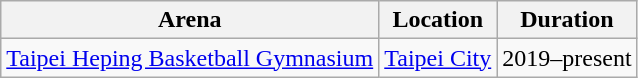<table class="wikitable">
<tr>
<th>Arena</th>
<th>Location</th>
<th>Duration</th>
</tr>
<tr>
<td><a href='#'>Taipei Heping Basketball Gymnasium</a></td>
<td><a href='#'>Taipei City</a></td>
<td style="text-align:center;">2019–present</td>
</tr>
</table>
